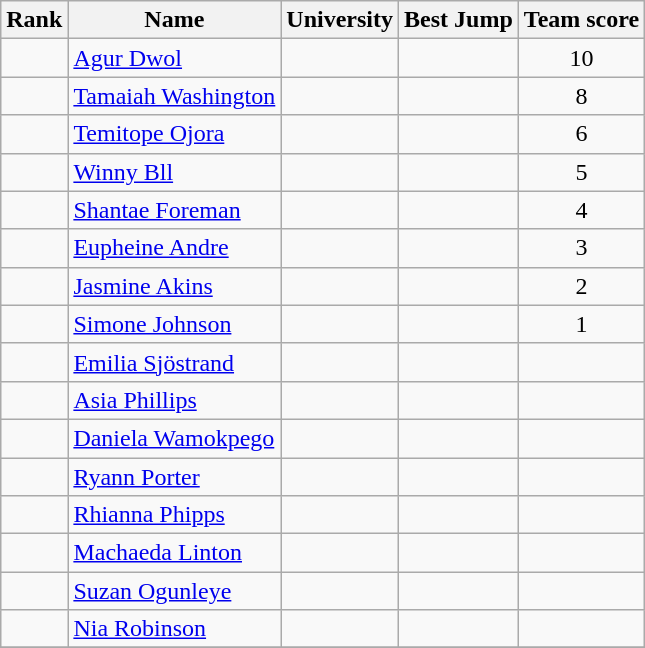<table class="wikitable sortable" style="text-align:center">
<tr>
<th>Rank</th>
<th>Name</th>
<th>University</th>
<th>Best Jump</th>
<th>Team score</th>
</tr>
<tr>
<td></td>
<td align=left> <a href='#'>Agur Dwol</a></td>
<td></td>
<td><strong></strong></td>
<td>10</td>
</tr>
<tr>
<td></td>
<td align=left> <a href='#'>Tamaiah Washington</a></td>
<td></td>
<td><strong></strong></td>
<td>8 </td>
</tr>
<tr>
<td></td>
<td align=left> <a href='#'>Temitope Ojora</a></td>
<td></td>
<td><strong></strong></td>
<td>6</td>
</tr>
<tr>
<td></td>
<td align=left> <a href='#'>Winny Bll</a></td>
<td></td>
<td><strong></strong></td>
<td>5</td>
</tr>
<tr>
<td></td>
<td align=left> <a href='#'>Shantae Foreman</a></td>
<td></td>
<td><strong></strong></td>
<td>4</td>
</tr>
<tr>
<td></td>
<td align=left> <a href='#'>Eupheine Andre</a></td>
<td></td>
<td><strong></strong></td>
<td>3 </td>
</tr>
<tr>
<td></td>
<td align=left> <a href='#'>Jasmine Akins</a></td>
<td></td>
<td><strong></strong></td>
<td>2</td>
</tr>
<tr>
<td></td>
<td align=left> <a href='#'> Simone Johnson</a></td>
<td></td>
<td><strong></strong></td>
<td>1</td>
</tr>
<tr>
<td></td>
<td align=left> <a href='#'>Emilia Sjöstrand</a></td>
<td></td>
<td><strong></strong></td>
<td></td>
</tr>
<tr>
<td></td>
<td align=left> <a href='#'>Asia Phillips</a></td>
<td></td>
<td><strong></strong></td>
<td></td>
</tr>
<tr>
<td></td>
<td align=left> <a href='#'>Daniela Wamokpego</a></td>
<td></td>
<td><strong></strong></td>
<td></td>
</tr>
<tr>
<td></td>
<td align=left> <a href='#'>Ryann Porter</a></td>
<td></td>
<td><strong></strong></td>
<td></td>
</tr>
<tr>
<td></td>
<td align=left> <a href='#'>Rhianna Phipps</a></td>
<td></td>
<td><strong></strong></td>
<td></td>
</tr>
<tr>
<td></td>
<td align=left> <a href='#'>Machaeda Linton</a></td>
<td></td>
<td><strong></strong></td>
<td></td>
</tr>
<tr>
<td></td>
<td align=left> <a href='#'>Suzan Ogunleye</a></td>
<td></td>
<td><strong></strong></td>
<td></td>
</tr>
<tr>
<td></td>
<td align=left> <a href='#'>Nia Robinson</a></td>
<td></td>
<td><strong></strong></td>
<td></td>
</tr>
<tr>
</tr>
</table>
